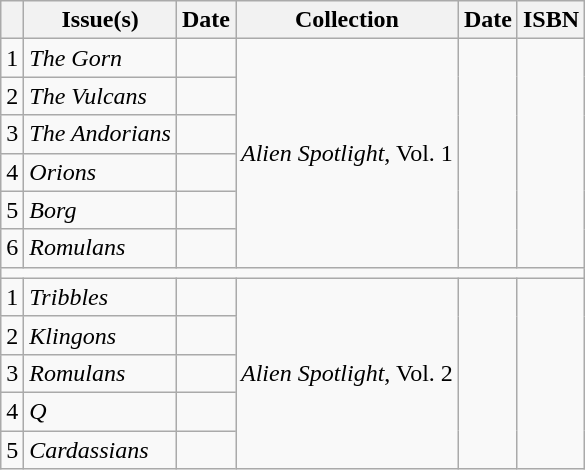<table class="wikitable">
<tr>
<th></th>
<th>Issue(s)</th>
<th>Date</th>
<th>Collection</th>
<th>Date</th>
<th>ISBN</th>
</tr>
<tr>
<td>1</td>
<td><em>The Gorn</em></td>
<td></td>
<td rowspan="6"><em>Alien Spotlight</em>, Vol. 1</td>
<td rowspan="6"></td>
<td rowspan="6"></td>
</tr>
<tr>
<td>2</td>
<td><em>The Vulcans</em></td>
<td></td>
</tr>
<tr>
<td>3</td>
<td><em>The Andorians</em></td>
<td></td>
</tr>
<tr>
<td>4</td>
<td><em>Orions</em></td>
<td></td>
</tr>
<tr>
<td>5</td>
<td><em>Borg</em></td>
<td></td>
</tr>
<tr>
<td>6</td>
<td><em>Romulans</em></td>
<td></td>
</tr>
<tr>
<td colspan="6"></td>
</tr>
<tr>
<td>1</td>
<td><em>Tribbles</em></td>
<td></td>
<td rowspan="5"><em>Alien Spotlight</em>, Vol. 2</td>
<td rowspan="5"></td>
<td rowspan="5"></td>
</tr>
<tr>
<td>2</td>
<td><em>Klingons</em></td>
<td></td>
</tr>
<tr>
<td>3</td>
<td><em>Romulans</em></td>
<td></td>
</tr>
<tr>
<td>4</td>
<td><em>Q</em></td>
<td></td>
</tr>
<tr>
<td>5</td>
<td><em>Cardassians</em></td>
<td></td>
</tr>
</table>
